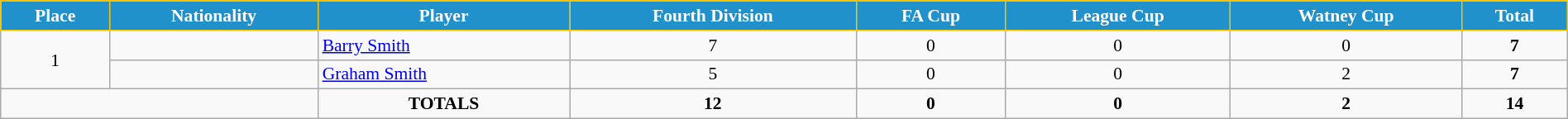<table class="wikitable" style="text-align:center; font-size:90%; width:100%;">
<tr>
<th style="background:#2191CC; color:white; border:1px solid #F7C408; text-align:center;">Place</th>
<th style="background:#2191CC; color:white; border:1px solid #F7C408; text-align:center;">Nationality</th>
<th style="background:#2191CC; color:white; border:1px solid #F7C408; text-align:center;">Player</th>
<th style="background:#2191CC; color:white; border:1px solid #F7C408; text-align:center;">Fourth Division</th>
<th style="background:#2191CC; color:white; border:1px solid #F7C408; text-align:center;">FA Cup</th>
<th style="background:#2191CC; color:white; border:1px solid #F7C408; text-align:center;">League Cup</th>
<th style="background:#2191CC; color:white; border:1px solid #F7C408; text-align:center;">Watney Cup</th>
<th style="background:#2191CC; color:white; border:1px solid #F7C408; text-align:center;">Total</th>
</tr>
<tr>
<td rowspan="2">1</td>
<td></td>
<td align="left"><a href='#'>Barry Smith</a></td>
<td>7</td>
<td>0</td>
<td>0</td>
<td>0</td>
<td><strong>7</strong></td>
</tr>
<tr>
<td></td>
<td align="left"><a href='#'>Graham Smith</a></td>
<td>5</td>
<td>0</td>
<td>0</td>
<td>2</td>
<td><strong>7</strong></td>
</tr>
<tr>
<td colspan="2"></td>
<td><strong>TOTALS</strong></td>
<td><strong>12</strong></td>
<td><strong>0</strong></td>
<td><strong>0</strong></td>
<td><strong>2</strong></td>
<td><strong>14</strong></td>
</tr>
</table>
